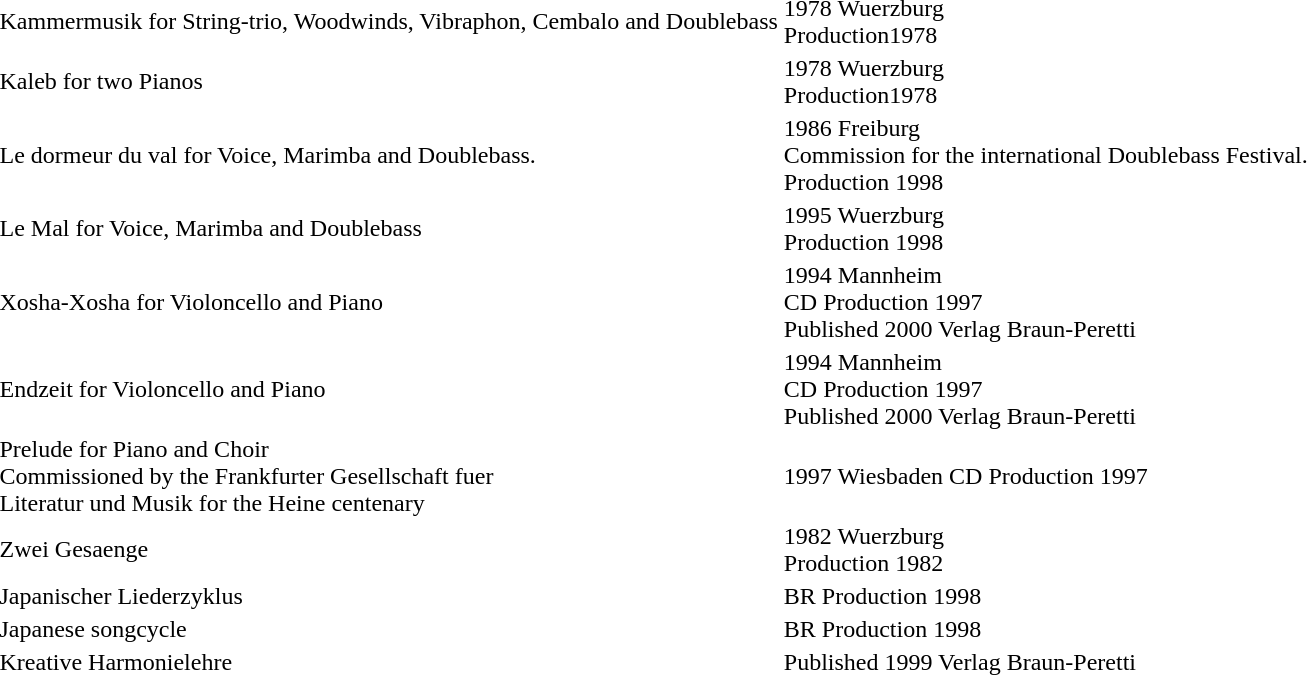<table>
<tr>
<td>Kammermusik for String-trio, Woodwinds, Vibraphon, Cembalo and Doublebass</td>
<td>1978 Wuerzburg<br> Production1978</td>
</tr>
<tr>
<td>Kaleb for two Pianos</td>
<td>1978 Wuerzburg<br>Production1978</td>
</tr>
<tr>
<td>Le dormeur du val for Voice, Marimba and Doublebass.</td>
<td>1986 Freiburg <br> Commission for the international Doublebass Festival.<br> Production 1998</td>
</tr>
<tr>
<td>Le Mal for Voice, Marimba and Doublebass</td>
<td>1995 Wuerzburg<br> Production 1998</td>
</tr>
<tr>
<td>Xosha-Xosha for Violoncello and Piano</td>
<td>1994 Mannheim<br> CD Production 1997<br> Published 2000 Verlag Braun-Peretti</td>
</tr>
<tr>
<td>Endzeit for Violoncello and Piano</td>
<td>1994 Mannheim<br> CD Production 1997<br> Published 2000 Verlag Braun-Peretti</td>
</tr>
<tr>
<td>Prelude for Piano and Choir<br> Commissioned by the Frankfurter Gesellschaft fuer<br> Literatur und Musik for the Heine centenary</td>
<td>1997 Wiesbaden CD Production 1997</td>
</tr>
<tr>
<td>Zwei Gesaenge</td>
<td>1982 Wuerzburg<br> Production 1982</td>
</tr>
<tr>
<td>Japanischer Liederzyklus</td>
<td>BR Production 1998</td>
</tr>
<tr>
<td>Japanese songcycle</td>
<td>BR Production 1998</td>
</tr>
<tr>
<td>Kreative Harmonielehre</td>
<td>Published 1999 Verlag Braun-Peretti</td>
</tr>
</table>
